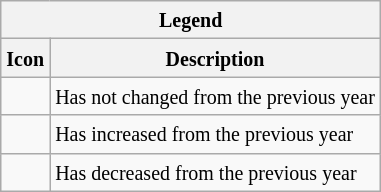<table class="wikitable">
<tr>
<th colspan="2"><small>Legend</small></th>
</tr>
<tr>
<th><small> Icon</small></th>
<th><small> Description</small></th>
</tr>
<tr>
<td></td>
<td><small>Has not changed from the previous year</small></td>
</tr>
<tr>
<td></td>
<td><small>Has increased from the previous year</small></td>
</tr>
<tr>
<td></td>
<td><small>Has decreased from the previous year</small></td>
</tr>
</table>
